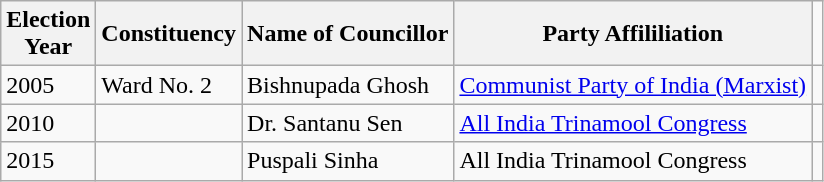<table class="wikitable"ìÍĦĤĠčw>
<tr>
<th>Election<br> Year</th>
<th>Constituency</th>
<th>Name of Councillor</th>
<th>Party Affililiation</th>
</tr>
<tr 2000||Ward No.2||Ruma Saha||>
<td>2005</td>
<td>Ward No. 2</td>
<td>Bishnupada Ghosh</td>
<td><a href='#'>Communist Party of India (Marxist)</a></td>
<td></td>
</tr>
<tr>
<td>2010</td>
<td></td>
<td>Dr. Santanu Sen</td>
<td><a href='#'>All India Trinamool Congress</a></td>
<td></td>
</tr>
<tr>
<td>2015</td>
<td></td>
<td>Puspali Sinha</td>
<td>All India Trinamool Congress</td>
<td></td>
</tr>
</table>
